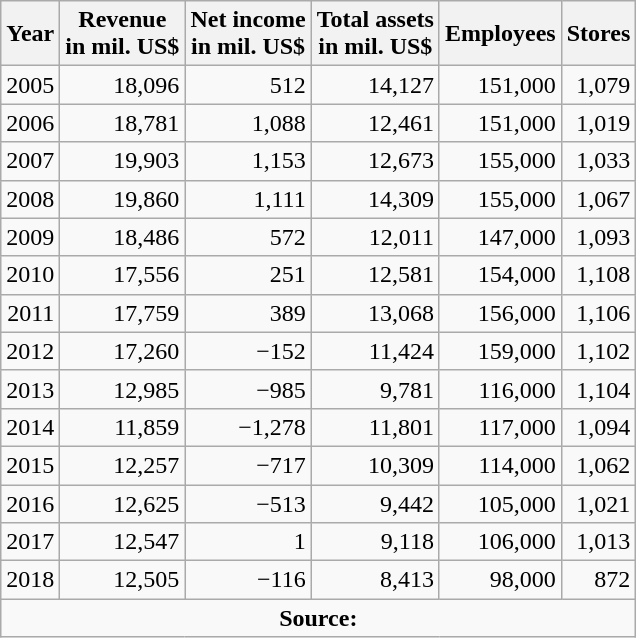<table class="wikitable float-left" style="text-align: right;">
<tr>
<th>Year</th>
<th>Revenue<br>in mil. US$</th>
<th>Net income<br>in mil. US$</th>
<th>Total assets<br>in mil. US$</th>
<th>Employees</th>
<th>Stores</th>
</tr>
<tr>
<td>2005</td>
<td>18,096</td>
<td>512</td>
<td>14,127</td>
<td>151,000</td>
<td>1,079</td>
</tr>
<tr>
<td>2006</td>
<td>18,781</td>
<td>1,088</td>
<td>12,461</td>
<td>151,000</td>
<td>1,019</td>
</tr>
<tr>
<td>2007</td>
<td>19,903</td>
<td>1,153</td>
<td>12,673</td>
<td>155,000</td>
<td>1,033</td>
</tr>
<tr>
<td>2008</td>
<td>19,860</td>
<td>1,111</td>
<td>14,309</td>
<td>155,000</td>
<td>1,067</td>
</tr>
<tr>
<td>2009</td>
<td>18,486</td>
<td>572</td>
<td>12,011</td>
<td>147,000</td>
<td>1,093</td>
</tr>
<tr>
<td>2010</td>
<td>17,556</td>
<td>251</td>
<td>12,581</td>
<td>154,000</td>
<td>1,108</td>
</tr>
<tr>
<td>2011</td>
<td>17,759</td>
<td>389</td>
<td>13,068</td>
<td>156,000</td>
<td>1,106</td>
</tr>
<tr>
<td>2012</td>
<td>17,260</td>
<td>−152</td>
<td>11,424</td>
<td>159,000</td>
<td>1,102</td>
</tr>
<tr>
<td>2013</td>
<td>12,985</td>
<td>−985</td>
<td>9,781</td>
<td>116,000</td>
<td>1,104</td>
</tr>
<tr>
<td>2014</td>
<td>11,859</td>
<td>−1,278</td>
<td>11,801</td>
<td>117,000</td>
<td>1,094</td>
</tr>
<tr>
<td>2015</td>
<td>12,257</td>
<td>−717</td>
<td>10,309</td>
<td>114,000</td>
<td>1,062</td>
</tr>
<tr>
<td>2016</td>
<td>12,625</td>
<td>−513</td>
<td>9,442</td>
<td>105,000</td>
<td>1,021</td>
</tr>
<tr>
<td>2017</td>
<td>12,547</td>
<td>1</td>
<td>9,118</td>
<td>106,000</td>
<td>1,013</td>
</tr>
<tr>
<td>2018</td>
<td>12,505</td>
<td>−116</td>
<td>8,413</td>
<td>98,000</td>
<td>872</td>
</tr>
<tr>
<td colspan="6" style="text-align: center;"><strong>Source:</strong></td>
</tr>
</table>
